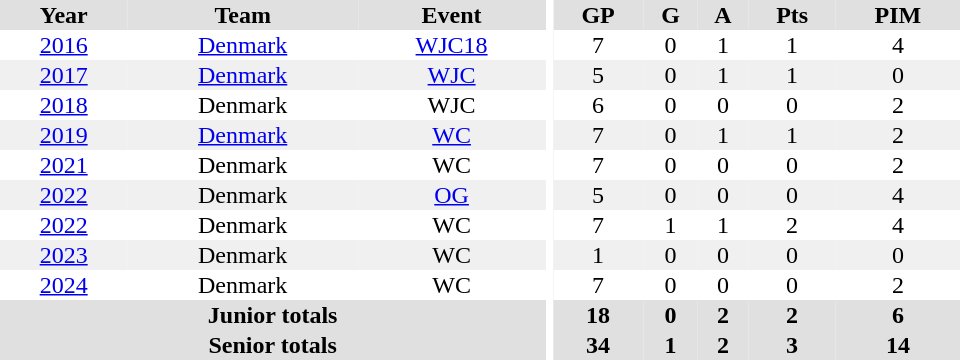<table border="0" cellpadding="1" cellspacing="0" ID="Table3" style="text-align:center; width:40em">
<tr ALIGN="center" bgcolor="#e0e0e0">
<th>Year</th>
<th>Team</th>
<th>Event</th>
<th rowspan="99" bgcolor="#ffffff"></th>
<th>GP</th>
<th>G</th>
<th>A</th>
<th>Pts</th>
<th>PIM</th>
</tr>
<tr>
<td><a href='#'>2016</a></td>
<td><a href='#'>Denmark</a></td>
<td><a href='#'>WJC18</a></td>
<td>7</td>
<td>0</td>
<td>1</td>
<td>1</td>
<td>4</td>
</tr>
<tr bgcolor="#f0f0f0">
<td><a href='#'>2017</a></td>
<td><a href='#'>Denmark</a></td>
<td><a href='#'>WJC</a></td>
<td>5</td>
<td>0</td>
<td>1</td>
<td>1</td>
<td>0</td>
</tr>
<tr>
<td><a href='#'>2018</a></td>
<td>Denmark</td>
<td>WJC</td>
<td>6</td>
<td>0</td>
<td>0</td>
<td>0</td>
<td>2</td>
</tr>
<tr bgcolor="#f0f0f0">
<td><a href='#'>2019</a></td>
<td><a href='#'>Denmark</a></td>
<td><a href='#'>WC</a></td>
<td>7</td>
<td>0</td>
<td>1</td>
<td>1</td>
<td>2</td>
</tr>
<tr>
<td><a href='#'>2021</a></td>
<td>Denmark</td>
<td>WC</td>
<td>7</td>
<td>0</td>
<td>0</td>
<td>0</td>
<td>2</td>
</tr>
<tr bgcolor="#f0f0f0">
<td><a href='#'>2022</a></td>
<td>Denmark</td>
<td><a href='#'>OG</a></td>
<td>5</td>
<td>0</td>
<td>0</td>
<td>0</td>
<td>4</td>
</tr>
<tr>
<td><a href='#'>2022</a></td>
<td>Denmark</td>
<td>WC</td>
<td>7</td>
<td>1</td>
<td>1</td>
<td>2</td>
<td>4</td>
</tr>
<tr bgcolor="#f0f0f0">
<td><a href='#'>2023</a></td>
<td>Denmark</td>
<td>WC</td>
<td>1</td>
<td>0</td>
<td>0</td>
<td>0</td>
<td>0</td>
</tr>
<tr>
<td><a href='#'>2024</a></td>
<td>Denmark</td>
<td>WC</td>
<td>7</td>
<td>0</td>
<td>0</td>
<td>0</td>
<td>2</td>
</tr>
<tr bgcolor="#e0e0e0">
<th colspan="3">Junior totals</th>
<th>18</th>
<th>0</th>
<th>2</th>
<th>2</th>
<th>6</th>
</tr>
<tr bgcolor="#e0e0e0">
<th colspan="3">Senior totals</th>
<th>34</th>
<th>1</th>
<th>2</th>
<th>3</th>
<th>14</th>
</tr>
</table>
